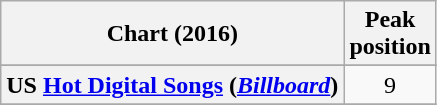<table class="wikitable sortable plainrowheaders" style="text-align:center">
<tr>
<th scope="col">Chart (2016)</th>
<th scope="col">Peak<br> position</th>
</tr>
<tr>
</tr>
<tr>
<th scope="row">US <a href='#'>Hot Digital Songs</a> (<em><a href='#'>Billboard</a></em>)</th>
<td style="text-align:center;">9</td>
</tr>
<tr>
</tr>
</table>
